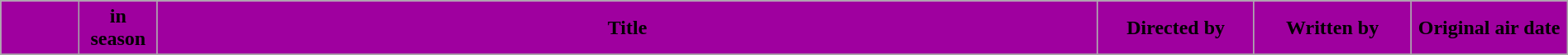<table class="wikitable" width=100%>
<tr>
<th style="background: #9F009F;" width=5%><span></span></th>
<th style="background: #9F009F;" width=5%><span> in season</span></th>
<th style="background: #9F009F;"><span>Title</span></th>
<th style="background: #9F009F;" width=10%><span>Directed by</span></th>
<th style="background: #9F009F;" width=10%><span>Written by</span></th>
<th style="background: #9F009F;" width=10%><span>Original air date</span></th>
</tr>
<tr>
</tr>
</table>
